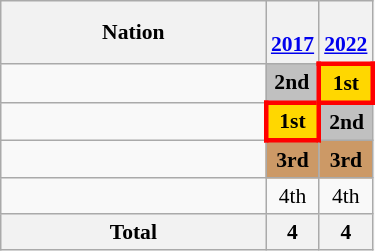<table class="wikitable" style="text-align:center; font-size:90%">
<tr>
<th width=170>Nation</th>
<th><br><a href='#'>2017</a></th>
<th><br><a href='#'>2022</a></th>
</tr>
<tr>
<td align=left></td>
<td bgcolor=silver><strong>2nd</strong></td>
<td style="border: 3px solid red" bgcolor=gold><strong>1st</strong></td>
</tr>
<tr>
<td align=left></td>
<td style="border: 3px solid red" bgcolor=gold><strong>1st</strong></td>
<td bgcolor=silver><strong>2nd</strong></td>
</tr>
<tr>
<td align=left></td>
<td bgcolor=#cc9966><strong>3rd</strong></td>
<td bgcolor=#cc9966><strong>3rd</strong></td>
</tr>
<tr>
<td align=left></td>
<td>4th</td>
<td>4th</td>
</tr>
<tr>
<th>Total</th>
<th>4</th>
<th>4</th>
</tr>
</table>
